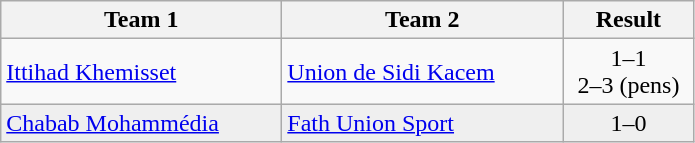<table class="wikitable">
<tr>
<th width="180">Team 1</th>
<th width="180">Team 2</th>
<th width="80">Result</th>
</tr>
<tr>
<td><a href='#'>Ittihad Khemisset</a></td>
<td><a href='#'>Union de Sidi Kacem</a></td>
<td align="center">1–1<br>2–3 (pens)</td>
</tr>
<tr style="background:#EFEFEF">
<td><a href='#'>Chabab Mohammédia</a></td>
<td><a href='#'>Fath Union Sport</a></td>
<td align="center">1–0</td>
</tr>
</table>
